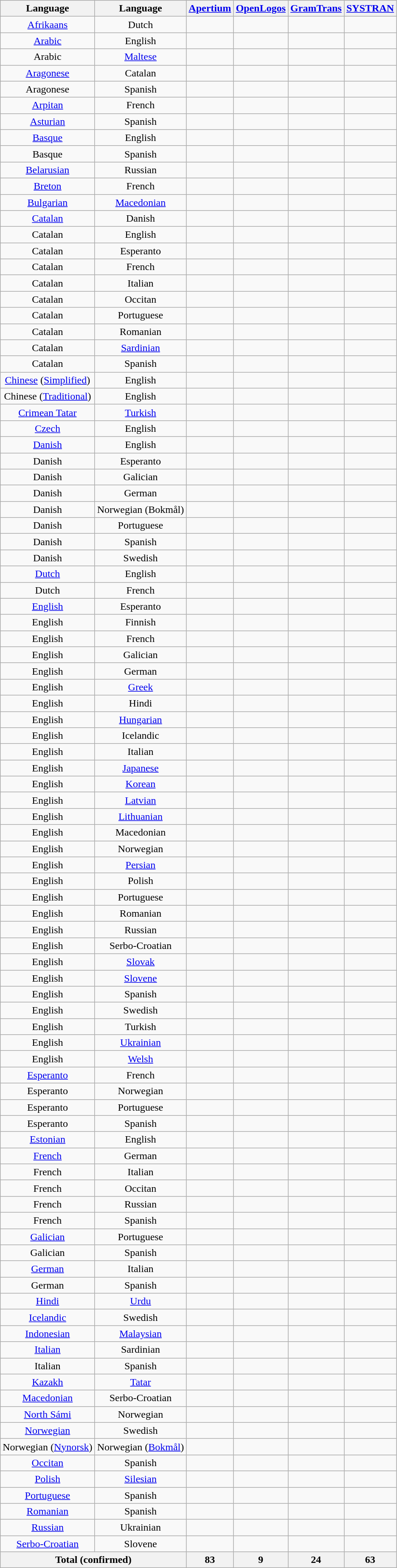<table class="wikitable sortable" style="text-align: center; width: auto; table-layout: fixed;">
<tr>
<th>Language</th>
<th>Language</th>
<th><a href='#'>Apertium</a></th>
<th><a href='#'>OpenLogos</a></th>
<th><a href='#'>GramTrans</a></th>
<th><a href='#'>SYSTRAN</a></th>
</tr>
<tr>
<td><a href='#'>Afrikaans</a></td>
<td>Dutch</td>
<td></td>
<td></td>
<td></td>
<td></td>
</tr>
<tr>
<td><a href='#'>Arabic</a></td>
<td>English</td>
<td></td>
<td></td>
<td></td>
<td></td>
</tr>
<tr>
<td>Arabic</td>
<td><a href='#'>Maltese</a></td>
<td></td>
<td></td>
<td></td>
<td></td>
</tr>
<tr>
<td><a href='#'>Aragonese</a></td>
<td>Catalan</td>
<td></td>
<td></td>
<td></td>
<td></td>
</tr>
<tr>
<td>Aragonese</td>
<td>Spanish</td>
<td></td>
<td></td>
<td></td>
<td></td>
</tr>
<tr>
<td><a href='#'>Arpitan</a></td>
<td>French</td>
<td></td>
<td></td>
<td></td>
<td></td>
</tr>
<tr>
<td><a href='#'>Asturian</a></td>
<td>Spanish</td>
<td></td>
<td></td>
<td></td>
<td></td>
</tr>
<tr>
<td><a href='#'>Basque</a></td>
<td>English</td>
<td></td>
<td></td>
<td></td>
<td></td>
</tr>
<tr>
<td>Basque</td>
<td>Spanish</td>
<td></td>
<td></td>
<td></td>
<td></td>
</tr>
<tr>
<td><a href='#'>Belarusian</a></td>
<td>Russian</td>
<td></td>
<td></td>
<td></td>
<td></td>
</tr>
<tr>
<td><a href='#'>Breton</a></td>
<td>French</td>
<td></td>
<td></td>
<td></td>
<td></td>
</tr>
<tr>
<td><a href='#'>Bulgarian</a></td>
<td><a href='#'>Macedonian</a></td>
<td></td>
<td></td>
<td></td>
<td></td>
</tr>
<tr>
<td><a href='#'>Catalan</a></td>
<td>Danish</td>
<td></td>
<td></td>
<td></td>
<td></td>
</tr>
<tr>
<td>Catalan</td>
<td>English</td>
<td></td>
<td></td>
<td></td>
<td></td>
</tr>
<tr>
<td>Catalan</td>
<td>Esperanto</td>
<td></td>
<td></td>
<td></td>
<td></td>
</tr>
<tr>
<td>Catalan</td>
<td>French</td>
<td></td>
<td></td>
<td></td>
<td></td>
</tr>
<tr>
<td>Catalan</td>
<td>Italian</td>
<td></td>
<td></td>
<td></td>
<td></td>
</tr>
<tr>
<td>Catalan</td>
<td>Occitan</td>
<td></td>
<td></td>
<td></td>
<td></td>
</tr>
<tr>
<td>Catalan</td>
<td>Portuguese</td>
<td></td>
<td></td>
<td></td>
<td></td>
</tr>
<tr>
<td>Catalan</td>
<td>Romanian</td>
<td></td>
<td></td>
<td></td>
<td></td>
</tr>
<tr>
<td>Catalan</td>
<td><a href='#'>Sardinian</a></td>
<td></td>
<td></td>
<td></td>
<td></td>
</tr>
<tr>
<td>Catalan</td>
<td>Spanish</td>
<td></td>
<td></td>
<td></td>
<td></td>
</tr>
<tr>
<td><a href='#'>Chinese</a> (<a href='#'>Simplified</a>)</td>
<td>English</td>
<td></td>
<td></td>
<td></td>
<td></td>
</tr>
<tr>
<td>Chinese (<a href='#'>Traditional</a>)</td>
<td>English</td>
<td></td>
<td></td>
<td></td>
<td></td>
</tr>
<tr>
<td><a href='#'>Crimean Tatar</a></td>
<td><a href='#'>Turkish</a></td>
<td></td>
<td></td>
<td></td>
<td></td>
</tr>
<tr>
<td><a href='#'>Czech</a></td>
<td>English</td>
<td></td>
<td></td>
<td></td>
<td></td>
</tr>
<tr>
<td><a href='#'>Danish</a></td>
<td>English</td>
<td></td>
<td></td>
<td></td>
<td></td>
</tr>
<tr>
<td>Danish</td>
<td>Esperanto</td>
<td></td>
<td></td>
<td></td>
<td></td>
</tr>
<tr>
<td>Danish</td>
<td>Galician</td>
<td></td>
<td></td>
<td></td>
<td></td>
</tr>
<tr>
<td>Danish</td>
<td>German</td>
<td></td>
<td></td>
<td></td>
<td></td>
</tr>
<tr>
<td>Danish</td>
<td>Norwegian (Bokmål)</td>
<td></td>
<td></td>
<td></td>
<td></td>
</tr>
<tr>
<td>Danish</td>
<td>Portuguese</td>
<td></td>
<td></td>
<td></td>
<td></td>
</tr>
<tr>
<td>Danish</td>
<td>Spanish</td>
<td></td>
<td></td>
<td></td>
<td></td>
</tr>
<tr>
<td>Danish</td>
<td>Swedish</td>
<td></td>
<td></td>
<td></td>
<td></td>
</tr>
<tr>
<td><a href='#'>Dutch</a></td>
<td>English</td>
<td></td>
<td></td>
<td></td>
<td></td>
</tr>
<tr>
<td>Dutch</td>
<td>French</td>
<td></td>
<td></td>
<td></td>
<td></td>
</tr>
<tr>
<td><a href='#'>English</a></td>
<td>Esperanto</td>
<td></td>
<td></td>
<td></td>
<td></td>
</tr>
<tr>
<td>English</td>
<td>Finnish</td>
<td></td>
<td></td>
<td></td>
<td></td>
</tr>
<tr>
<td>English</td>
<td>French</td>
<td></td>
<td></td>
<td></td>
<td></td>
</tr>
<tr>
<td>English</td>
<td>Galician</td>
<td></td>
<td></td>
<td></td>
<td></td>
</tr>
<tr>
<td>English</td>
<td>German</td>
<td></td>
<td></td>
<td></td>
<td></td>
</tr>
<tr>
<td>English</td>
<td><a href='#'>Greek</a></td>
<td></td>
<td></td>
<td></td>
<td></td>
</tr>
<tr>
<td>English</td>
<td>Hindi</td>
<td></td>
<td></td>
<td></td>
<td></td>
</tr>
<tr>
<td>English</td>
<td><a href='#'>Hungarian</a></td>
<td></td>
<td></td>
<td></td>
<td></td>
</tr>
<tr>
<td>English</td>
<td>Icelandic</td>
<td></td>
<td></td>
<td></td>
<td></td>
</tr>
<tr>
<td>English</td>
<td>Italian</td>
<td></td>
<td></td>
<td></td>
<td></td>
</tr>
<tr>
<td>English</td>
<td><a href='#'>Japanese</a></td>
<td></td>
<td></td>
<td></td>
<td></td>
</tr>
<tr>
<td>English</td>
<td><a href='#'>Korean</a></td>
<td></td>
<td></td>
<td></td>
<td></td>
</tr>
<tr>
<td>English</td>
<td><a href='#'>Latvian</a></td>
<td></td>
<td></td>
<td></td>
<td></td>
</tr>
<tr>
<td>English</td>
<td><a href='#'>Lithuanian</a></td>
<td></td>
<td></td>
<td></td>
<td></td>
</tr>
<tr>
<td>English</td>
<td>Macedonian</td>
<td></td>
<td></td>
<td></td>
<td></td>
</tr>
<tr>
<td>English</td>
<td>Norwegian</td>
<td></td>
<td></td>
<td></td>
<td></td>
</tr>
<tr>
<td>English</td>
<td><a href='#'>Persian</a></td>
<td></td>
<td></td>
<td></td>
<td></td>
</tr>
<tr>
<td>English</td>
<td>Polish</td>
<td></td>
<td></td>
<td></td>
<td></td>
</tr>
<tr>
<td>English</td>
<td>Portuguese</td>
<td></td>
<td></td>
<td></td>
<td></td>
</tr>
<tr>
<td>English</td>
<td>Romanian</td>
<td></td>
<td></td>
<td></td>
<td></td>
</tr>
<tr>
<td>English</td>
<td>Russian</td>
<td></td>
<td></td>
<td></td>
<td></td>
</tr>
<tr>
<td>English</td>
<td>Serbo-Croatian</td>
<td></td>
<td></td>
<td></td>
<td></td>
</tr>
<tr>
<td>English</td>
<td><a href='#'>Slovak</a></td>
<td></td>
<td></td>
<td></td>
<td></td>
</tr>
<tr>
<td>English</td>
<td><a href='#'>Slovene</a></td>
<td></td>
<td></td>
<td></td>
<td></td>
</tr>
<tr>
<td>English</td>
<td>Spanish</td>
<td></td>
<td></td>
<td></td>
<td></td>
</tr>
<tr>
<td>English</td>
<td>Swedish</td>
<td></td>
<td></td>
<td></td>
<td></td>
</tr>
<tr>
<td>English</td>
<td>Turkish</td>
<td></td>
<td></td>
<td></td>
<td></td>
</tr>
<tr>
<td>English</td>
<td><a href='#'>Ukrainian</a></td>
<td></td>
<td></td>
<td></td>
<td></td>
</tr>
<tr>
<td>English</td>
<td><a href='#'>Welsh</a></td>
<td></td>
<td></td>
<td></td>
<td></td>
</tr>
<tr>
<td><a href='#'>Esperanto</a></td>
<td>French</td>
<td></td>
<td></td>
<td></td>
<td></td>
</tr>
<tr>
<td>Esperanto</td>
<td>Norwegian</td>
<td></td>
<td></td>
<td></td>
<td></td>
</tr>
<tr>
<td>Esperanto</td>
<td>Portuguese</td>
<td></td>
<td></td>
<td></td>
<td></td>
</tr>
<tr>
<td>Esperanto</td>
<td>Spanish</td>
<td></td>
<td></td>
<td></td>
<td></td>
</tr>
<tr>
<td><a href='#'>Estonian</a></td>
<td>English</td>
<td></td>
<td></td>
<td></td>
<td></td>
</tr>
<tr>
<td><a href='#'>French</a></td>
<td>German</td>
<td></td>
<td></td>
<td></td>
<td></td>
</tr>
<tr>
<td>French</td>
<td>Italian</td>
<td></td>
<td></td>
<td></td>
<td></td>
</tr>
<tr>
<td>French</td>
<td>Occitan</td>
<td></td>
<td></td>
<td></td>
<td></td>
</tr>
<tr>
<td>French</td>
<td>Russian</td>
<td></td>
<td></td>
<td></td>
<td></td>
</tr>
<tr>
<td>French</td>
<td>Spanish</td>
<td></td>
<td></td>
<td></td>
<td></td>
</tr>
<tr>
<td><a href='#'>Galician</a></td>
<td>Portuguese</td>
<td></td>
<td></td>
<td></td>
<td></td>
</tr>
<tr>
<td>Galician</td>
<td>Spanish</td>
<td></td>
<td></td>
<td></td>
<td></td>
</tr>
<tr>
<td><a href='#'>German</a></td>
<td>Italian</td>
<td></td>
<td></td>
<td></td>
<td></td>
</tr>
<tr>
<td>German</td>
<td>Spanish</td>
<td></td>
<td></td>
<td></td>
<td></td>
</tr>
<tr>
<td><a href='#'>Hindi</a></td>
<td><a href='#'>Urdu</a></td>
<td></td>
<td></td>
<td></td>
<td></td>
</tr>
<tr>
<td><a href='#'>Icelandic</a></td>
<td>Swedish</td>
<td></td>
<td></td>
<td></td>
<td></td>
</tr>
<tr>
<td><a href='#'>Indonesian</a></td>
<td><a href='#'>Malaysian</a></td>
<td></td>
<td></td>
<td></td>
<td></td>
</tr>
<tr>
<td><a href='#'>Italian</a></td>
<td>Sardinian</td>
<td></td>
<td></td>
<td></td>
<td></td>
</tr>
<tr>
<td>Italian</td>
<td>Spanish</td>
<td></td>
<td></td>
<td></td>
<td></td>
</tr>
<tr>
<td><a href='#'>Kazakh</a></td>
<td><a href='#'>Tatar</a></td>
<td></td>
<td></td>
<td></td>
<td></td>
</tr>
<tr>
<td><a href='#'>Macedonian</a></td>
<td>Serbo-Croatian</td>
<td></td>
<td></td>
<td></td>
<td></td>
</tr>
<tr>
<td><a href='#'>North Sámi</a></td>
<td>Norwegian</td>
<td></td>
<td></td>
<td></td>
<td></td>
</tr>
<tr>
<td><a href='#'>Norwegian</a></td>
<td>Swedish</td>
<td></td>
<td></td>
<td></td>
<td></td>
</tr>
<tr>
<td>Norwegian (<a href='#'>Nynorsk</a>)</td>
<td>Norwegian (<a href='#'>Bokmål</a>)</td>
<td></td>
<td></td>
<td></td>
<td></td>
</tr>
<tr>
<td><a href='#'>Occitan</a></td>
<td>Spanish</td>
<td></td>
<td></td>
<td></td>
<td></td>
</tr>
<tr>
<td><a href='#'>Polish</a></td>
<td><a href='#'>Silesian</a></td>
<td></td>
<td></td>
<td></td>
<td></td>
</tr>
<tr>
<td><a href='#'>Portuguese</a></td>
<td>Spanish</td>
<td></td>
<td></td>
<td></td>
<td></td>
</tr>
<tr>
<td><a href='#'>Romanian</a></td>
<td>Spanish</td>
<td></td>
<td></td>
<td></td>
<td></td>
</tr>
<tr>
<td><a href='#'>Russian</a></td>
<td>Ukrainian</td>
<td></td>
<td></td>
<td></td>
<td></td>
</tr>
<tr>
<td><a href='#'>Serbo-Croatian</a></td>
<td>Slovene</td>
<td></td>
<td></td>
<td></td>
<td></td>
</tr>
<tr>
<th colspan=2>Total (confirmed)</th>
<th>83</th>
<th>9</th>
<th>24</th>
<th>63</th>
</tr>
</table>
